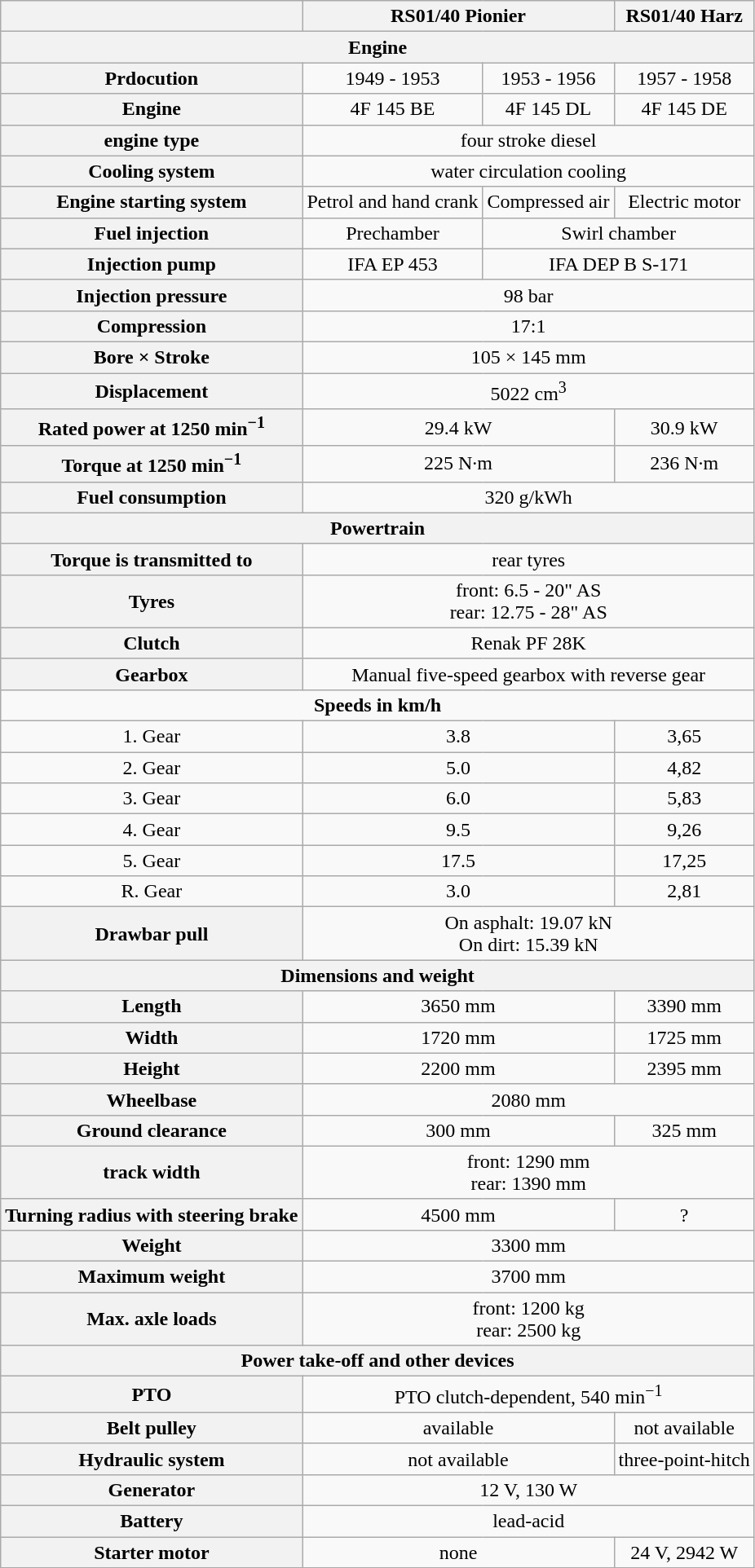<table class="wikitable" style="text-align:center">
<tr>
<th></th>
<th colspan="2">RS01/40 Pionier</th>
<th>RS01/40 Harz</th>
</tr>
<tr>
<th colspan="4">Engine</th>
</tr>
<tr>
<th>Prdocution</th>
<td>1949 - 1953</td>
<td>1953 - 1956</td>
<td>1957 - 1958</td>
</tr>
<tr>
<th>Engine</th>
<td>4F 145 BE</td>
<td>4F 145 DL</td>
<td>4F 145 DE</td>
</tr>
<tr>
<th>engine type</th>
<td colspan="3">four stroke diesel</td>
</tr>
<tr>
<th>Cooling system</th>
<td colspan="3">water circulation cooling</td>
</tr>
<tr>
<th>Engine starting system</th>
<td>Petrol and hand crank</td>
<td>Compressed air</td>
<td>Electric motor</td>
</tr>
<tr>
<th>Fuel injection</th>
<td>Prechamber</td>
<td colspan="2">Swirl chamber</td>
</tr>
<tr>
<th>Injection pump</th>
<td>IFA EP 453</td>
<td colspan="2">IFA DEP B S-171</td>
</tr>
<tr>
<th>Injection pressure</th>
<td colspan="3">98 bar</td>
</tr>
<tr>
<th>Compression</th>
<td colspan="3">17:1</td>
</tr>
<tr>
<th>Bore × Stroke</th>
<td colspan="3">105 × 145 mm</td>
</tr>
<tr>
<th>Displacement</th>
<td colspan="3">5022 cm<sup>3</sup></td>
</tr>
<tr>
<th>Rated power at 1250 min<sup>−1</sup></th>
<td colspan="2">29.4 kW</td>
<td>30.9 kW</td>
</tr>
<tr>
<th>Torque at 1250 min<sup>−1</sup></th>
<td colspan="2">225 N·m</td>
<td>236 N·m</td>
</tr>
<tr>
<th>Fuel consumption</th>
<td colspan="3">320 g/kWh</td>
</tr>
<tr>
<th colspan="4">Powertrain</th>
</tr>
<tr>
<th>Torque is transmitted to</th>
<td colspan="3">rear tyres</td>
</tr>
<tr>
<th>Tyres</th>
<td colspan="3">front: 6.5 - 20" AS<br>rear: 12.75 - 28" AS</td>
</tr>
<tr>
<th>Clutch</th>
<td colspan="3">Renak PF 28K</td>
</tr>
<tr>
<th>Gearbox</th>
<td colspan="3">Manual five-speed gearbox with reverse gear</td>
</tr>
<tr>
<td colspan="4"><strong>Speeds in km/h</strong></td>
</tr>
<tr>
<td>1. Gear</td>
<td colspan="2">3.8</td>
<td>3,65</td>
</tr>
<tr>
<td>2. Gear</td>
<td colspan="2">5.0</td>
<td>4,82</td>
</tr>
<tr>
<td>3. Gear</td>
<td colspan="2">6.0</td>
<td>5,83</td>
</tr>
<tr>
<td>4. Gear</td>
<td colspan="2">9.5</td>
<td>9,26</td>
</tr>
<tr>
<td>5. Gear</td>
<td colspan="2">17.5</td>
<td>17,25</td>
</tr>
<tr>
<td>R. Gear</td>
<td colspan="2">3.0</td>
<td>2,81</td>
</tr>
<tr>
<th>Drawbar pull</th>
<td colspan="3">On asphalt: 19.07 kN<br>On dirt: 15.39 kN</td>
</tr>
<tr>
<th colspan="4">Dimensions and weight</th>
</tr>
<tr>
<th>Length</th>
<td colspan="2">3650 mm</td>
<td>3390 mm</td>
</tr>
<tr>
<th>Width</th>
<td colspan="2">1720 mm</td>
<td>1725 mm</td>
</tr>
<tr>
<th>Height</th>
<td colspan="2">2200 mm</td>
<td>2395 mm</td>
</tr>
<tr>
<th>Wheelbase</th>
<td colspan="3">2080 mm</td>
</tr>
<tr>
<th>Ground clearance</th>
<td colspan="2">300 mm</td>
<td>325 mm</td>
</tr>
<tr>
<th>track width</th>
<td colspan="3">front: 1290 mm<br>rear: 1390 mm</td>
</tr>
<tr>
<th>Turning radius with steering brake</th>
<td colspan="2">4500 mm</td>
<td>?</td>
</tr>
<tr>
<th>Weight</th>
<td colspan="3">3300 mm</td>
</tr>
<tr>
<th>Maximum weight</th>
<td colspan="3">3700 mm</td>
</tr>
<tr>
<th>Max. axle loads</th>
<td colspan="3">front: 1200 kg<br>rear: 2500 kg</td>
</tr>
<tr>
<th colspan="4">Power take-off and other devices</th>
</tr>
<tr>
<th>PTO</th>
<td colspan="3">PTO clutch-dependent, 540 min<sup>−1</sup></td>
</tr>
<tr>
<th>Belt pulley</th>
<td colspan="2">available</td>
<td>not available</td>
</tr>
<tr>
<th>Hydraulic system</th>
<td colspan="2">not available</td>
<td>three-point-hitch</td>
</tr>
<tr>
<th>Generator</th>
<td colspan="3">12 V, 130 W</td>
</tr>
<tr>
<th>Battery</th>
<td colspan="3">lead-acid</td>
</tr>
<tr>
<th>Starter motor</th>
<td colspan="2">none</td>
<td>24 V, 2942 W</td>
</tr>
<tr>
</tr>
</table>
